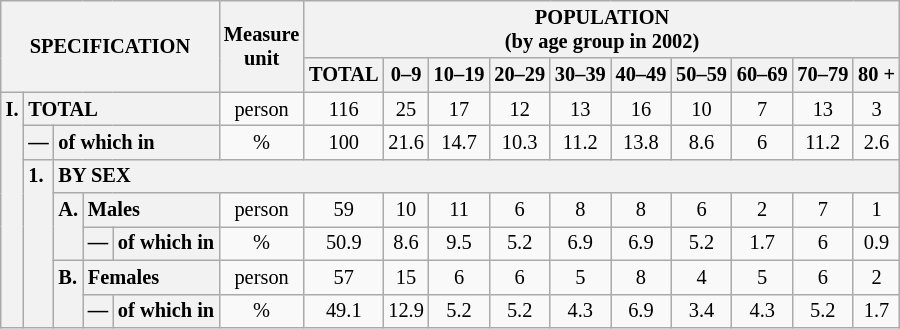<table class="wikitable" style="font-size:85%; text-align:center">
<tr>
<th rowspan="2" colspan="5">SPECIFICATION</th>
<th rowspan="2">Measure<br> unit</th>
<th colspan="10" rowspan="1">POPULATION<br> (by age group in 2002)</th>
</tr>
<tr>
<th>TOTAL</th>
<th>0–9</th>
<th>10–19</th>
<th>20–29</th>
<th>30–39</th>
<th>40–49</th>
<th>50–59</th>
<th>60–69</th>
<th>70–79</th>
<th>80 +</th>
</tr>
<tr>
<th style="text-align:left" valign="top" rowspan="7">I.</th>
<th style="text-align:left" colspan="4">TOTAL</th>
<td>person</td>
<td>116</td>
<td>25</td>
<td>17</td>
<td>12</td>
<td>13</td>
<td>16</td>
<td>10</td>
<td>7</td>
<td>13</td>
<td>3</td>
</tr>
<tr>
<th style="text-align:left" valign="top">—</th>
<th style="text-align:left" colspan="3">of which in</th>
<td>%</td>
<td>100</td>
<td>21.6</td>
<td>14.7</td>
<td>10.3</td>
<td>11.2</td>
<td>13.8</td>
<td>8.6</td>
<td>6</td>
<td>11.2</td>
<td>2.6</td>
</tr>
<tr>
<th style="text-align:left" valign="top" rowspan="5">1.</th>
<th style="text-align:left" colspan="14">BY SEX</th>
</tr>
<tr>
<th style="text-align:left" valign="top" rowspan="2">A.</th>
<th style="text-align:left" colspan="2">Males</th>
<td>person</td>
<td>59</td>
<td>10</td>
<td>11</td>
<td>6</td>
<td>8</td>
<td>8</td>
<td>6</td>
<td>2</td>
<td>7</td>
<td>1</td>
</tr>
<tr>
<th style="text-align:left" valign="top">—</th>
<th style="text-align:left" colspan="1">of which in</th>
<td>%</td>
<td>50.9</td>
<td>8.6</td>
<td>9.5</td>
<td>5.2</td>
<td>6.9</td>
<td>6.9</td>
<td>5.2</td>
<td>1.7</td>
<td>6</td>
<td>0.9</td>
</tr>
<tr>
<th style="text-align:left" valign="top" rowspan="2">B.</th>
<th style="text-align:left" colspan="2">Females</th>
<td>person</td>
<td>57</td>
<td>15</td>
<td>6</td>
<td>6</td>
<td>5</td>
<td>8</td>
<td>4</td>
<td>5</td>
<td>6</td>
<td>2</td>
</tr>
<tr>
<th style="text-align:left" valign="top">—</th>
<th style="text-align:left" colspan="1">of which in</th>
<td>%</td>
<td>49.1</td>
<td>12.9</td>
<td>5.2</td>
<td>5.2</td>
<td>4.3</td>
<td>6.9</td>
<td>3.4</td>
<td>4.3</td>
<td>5.2</td>
<td>1.7</td>
</tr>
</table>
